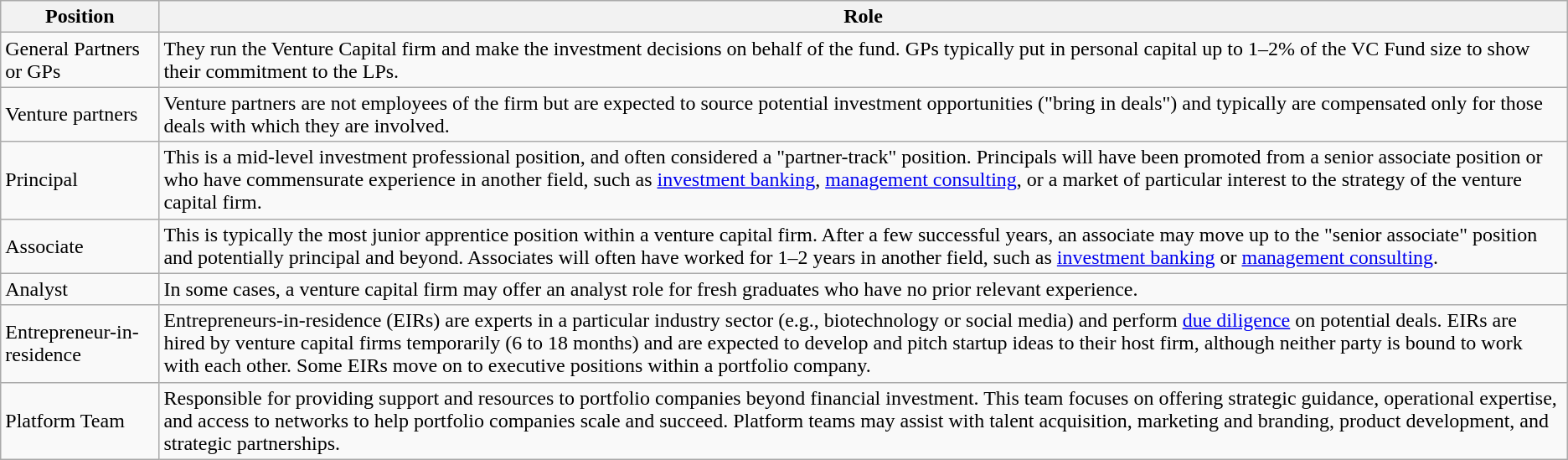<table class="wikitable">
<tr>
<th>Position</th>
<th>Role</th>
</tr>
<tr>
<td>General Partners or GPs</td>
<td>They run the Venture Capital firm and make the investment decisions on behalf of the fund. GPs typically put in personal capital up to 1–2% of the VC Fund size to show their commitment to the LPs.</td>
</tr>
<tr>
<td>Venture partners</td>
<td>Venture partners are not employees of the firm but are expected to source potential investment opportunities ("bring in deals") and typically are compensated only for those deals with which they are involved.</td>
</tr>
<tr>
<td>Principal</td>
<td>This is a mid-level investment professional position, and often considered a "partner-track" position. Principals will have been promoted from a senior associate position or who have commensurate experience in another field, such as <a href='#'>investment banking</a>, <a href='#'>management consulting</a>, or a market of particular interest to the strategy of the venture capital firm.</td>
</tr>
<tr>
<td>Associate</td>
<td>This is typically the most junior apprentice position within a venture capital firm. After a few successful years, an associate may move up to the "senior associate" position and potentially principal and beyond. Associates will often have worked for 1–2 years in another field, such as <a href='#'>investment banking</a> or <a href='#'>management consulting</a>.</td>
</tr>
<tr>
<td>Analyst</td>
<td>In some cases, a venture capital firm may offer an analyst role for fresh graduates who have no prior relevant experience.</td>
</tr>
<tr>
<td>Entrepreneur-in-residence</td>
<td>Entrepreneurs-in-residence (EIRs) are experts in a particular industry sector (e.g., biotechnology or social media) and perform <a href='#'>due diligence</a> on potential deals. EIRs are hired by venture capital firms temporarily (6 to 18 months) and are expected to develop and pitch startup ideas to their host firm, although neither party is bound to work with each other. Some EIRs move on to executive positions within a portfolio company.</td>
</tr>
<tr>
<td>Platform Team</td>
<td>Responsible for providing support and resources to portfolio companies beyond financial investment. This team focuses on offering strategic guidance, operational expertise, and access to networks to help portfolio companies scale and succeed. Platform teams may assist with talent acquisition, marketing and branding, product development, and strategic partnerships.</td>
</tr>
</table>
